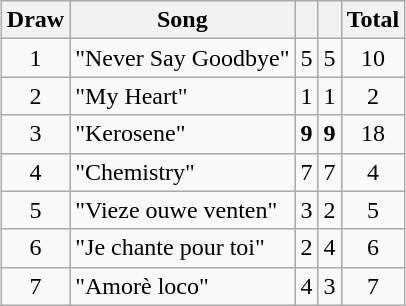<table class="wikitable plainrowheaders" style="margin: 1em auto 1em auto; text-align:center;">
<tr>
<th>Draw</th>
<th>Song</th>
<th></th>
<th></th>
<th>Total</th>
</tr>
<tr>
<td>1</td>
<td align="left">"Never Say Goodbye"</td>
<td>5</td>
<td>5</td>
<td>10</td>
</tr>
<tr>
<td>2</td>
<td align="left">"My Heart"</td>
<td>1</td>
<td>1</td>
<td>2</td>
</tr>
<tr>
<td>3</td>
<td align="left">"Kerosene"</td>
<td><strong>9</strong></td>
<td><strong>9</strong></td>
<td>18</td>
</tr>
<tr>
<td>4</td>
<td align="left">"Chemistry"</td>
<td>7</td>
<td>7</td>
<td>4</td>
</tr>
<tr>
<td>5</td>
<td align="left">"Vieze ouwe venten"</td>
<td>3</td>
<td>2</td>
<td>5</td>
</tr>
<tr>
<td>6</td>
<td align="left">"Je chante pour toi"</td>
<td>2</td>
<td>4</td>
<td>6</td>
</tr>
<tr>
<td>7</td>
<td align="left">"Amorè loco"</td>
<td>4</td>
<td>3</td>
<td>7</td>
</tr>
</table>
